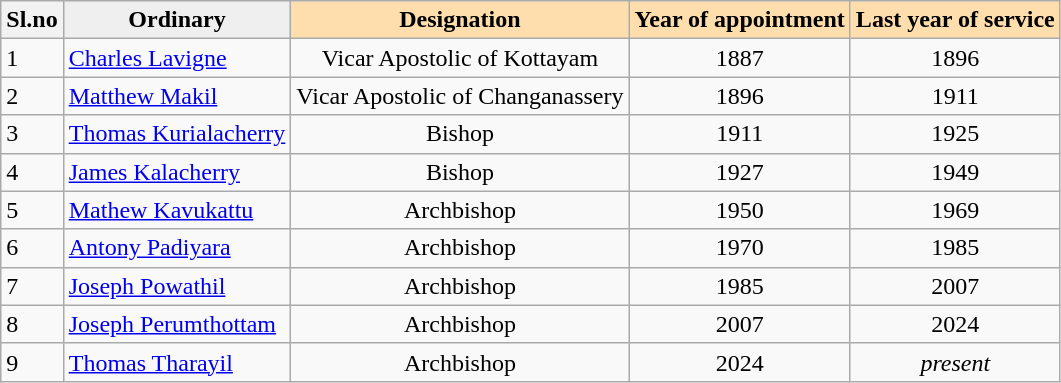<table class="wikitable">
<tr>
<th>Sl.no</th>
<th style="background: #efefef;">Ordinary</th>
<th style="background: #ffdead;">Designation</th>
<th style="background: #ffdead;">Year of appointment</th>
<th style="background: #ffdead;">Last year of service</th>
</tr>
<tr>
<td>1</td>
<td><a href='#'>Charles Lavigne</a></td>
<td align="center">Vicar Apostolic of Kottayam</td>
<td align="center">1887</td>
<td align="center">1896</td>
</tr>
<tr>
<td>2</td>
<td><a href='#'>Matthew Makil</a></td>
<td align="center">Vicar Apostolic of  Changanassery</td>
<td align="center">1896</td>
<td align="center">1911</td>
</tr>
<tr>
<td>3</td>
<td><a href='#'>Thomas Kurialacherry</a></td>
<td align="center">Bishop</td>
<td align="center">1911</td>
<td align="center">1925</td>
</tr>
<tr>
<td>4</td>
<td><a href='#'>James Kalacherry</a></td>
<td align="center">Bishop</td>
<td align="center">1927</td>
<td align="center">1949</td>
</tr>
<tr>
<td>5</td>
<td><a href='#'>Mathew Kavukattu</a></td>
<td align="center">Archbishop</td>
<td align="center">1950</td>
<td align="center">1969</td>
</tr>
<tr>
<td>6</td>
<td><a href='#'>Antony Padiyara</a></td>
<td align="center">Archbishop</td>
<td align="center">1970</td>
<td align="center">1985</td>
</tr>
<tr>
<td>7</td>
<td><a href='#'>Joseph Powathil</a></td>
<td align="center">Archbishop</td>
<td align="center">1985</td>
<td align="center">2007</td>
</tr>
<tr>
<td>8</td>
<td><a href='#'>Joseph Perumthottam</a></td>
<td align="center">Archbishop</td>
<td align="center">2007</td>
<td align="center">2024</td>
</tr>
<tr>
<td>9</td>
<td><a href='#'>Thomas Tharayil</a></td>
<td align="center">Archbishop</td>
<td align="center">2024</td>
<td align="center"><em>present</em></td>
</tr>
</table>
